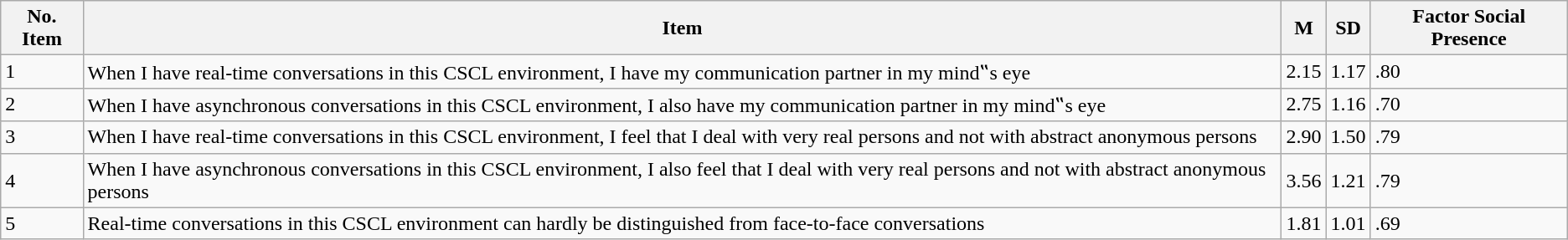<table class="wikitable">
<tr>
<th>No. Item</th>
<th>Item</th>
<th>M</th>
<th>SD</th>
<th>Factor Social Presence</th>
</tr>
<tr>
<td>1</td>
<td>When I have real-time conversations in this CSCL environment, I have my communication partner in my mind‟s eye</td>
<td>2.15</td>
<td>1.17</td>
<td>.80</td>
</tr>
<tr>
<td>2</td>
<td>When I have asynchronous conversations in this CSCL environment, I also have my communication partner in my mind‟s eye</td>
<td>2.75</td>
<td>1.16</td>
<td>.70</td>
</tr>
<tr>
<td>3</td>
<td>When I have real-time conversations in this CSCL environment, I feel that I deal with very real persons and not with abstract anonymous persons</td>
<td>2.90</td>
<td>1.50</td>
<td>.79</td>
</tr>
<tr>
<td>4</td>
<td>When I have asynchronous conversations in this CSCL environment, I also feel that I deal with very real persons and not with abstract anonymous persons</td>
<td>3.56</td>
<td>1.21</td>
<td>.79</td>
</tr>
<tr>
<td>5</td>
<td>Real-time conversations in this CSCL environment can hardly be distinguished from face-to-face conversations</td>
<td>1.81</td>
<td>1.01</td>
<td>.69</td>
</tr>
</table>
